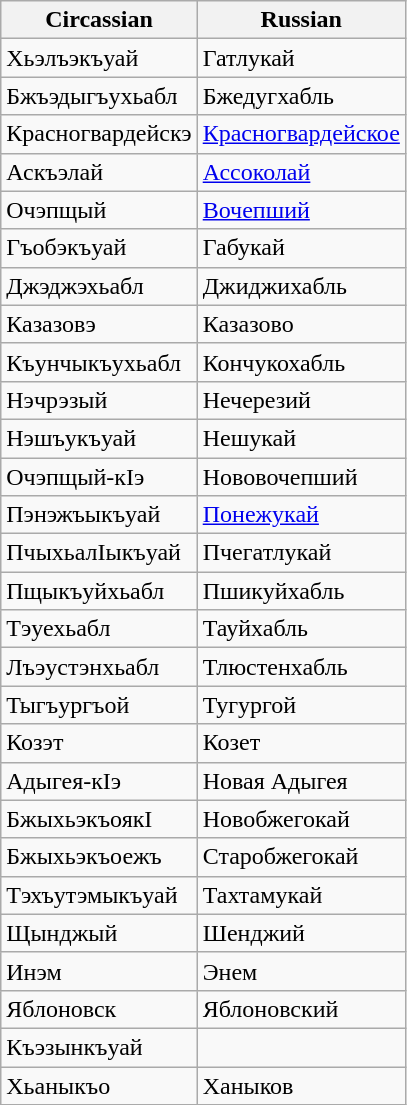<table class="wikitable">
<tr>
<th>Circassian</th>
<th>Russian</th>
</tr>
<tr>
<td>Хьэлъэкъуай<em></em></td>
<td>Гатлукай</td>
</tr>
<tr>
<td>Бжъэдыгъухьабл<em></em></td>
<td>Бжедугхабль</td>
</tr>
<tr>
<td>Красногвардейскэ<em></em></td>
<td><a href='#'>Красногвардейское</a></td>
</tr>
<tr>
<td>Аскъэлай<em></em></td>
<td><a href='#'>Ассоколай</a></td>
</tr>
<tr>
<td>Очэпщый<em></em></td>
<td><a href='#'>Вочепший</a></td>
</tr>
<tr>
<td>Гъобэкъуай<em></em></td>
<td>Габукай</td>
</tr>
<tr>
<td>Джэджэхьабл<em></em></td>
<td>Джиджихабль</td>
</tr>
<tr>
<td>Казазовэ<em></em></td>
<td>Казазово</td>
</tr>
<tr>
<td>Къунчыкъухьабл<em></em></td>
<td>Кончукохабль</td>
</tr>
<tr>
<td>Нэчрэзый<em></em></td>
<td>Нечерезий</td>
</tr>
<tr>
<td>Нэшъукъуай<em></em></td>
<td>Нешукай</td>
</tr>
<tr>
<td>Очэпщый-кIэ<em></em></td>
<td>Нововочепший</td>
</tr>
<tr>
<td>Пэнэжъыкъуай<em></em></td>
<td><a href='#'>Понежукай</a></td>
</tr>
<tr>
<td>ПчыхьалІыкъуай<em></em></td>
<td>Пчегатлукай</td>
</tr>
<tr>
<td>Пщыкъуйхьабл<em></em></td>
<td>Пшикуйхабль</td>
</tr>
<tr>
<td>Тэуехьабл<em></em></td>
<td>Тауйхабль</td>
</tr>
<tr>
<td>Лъэустэнхьабл<em></em></td>
<td>Тлюстенхабль</td>
</tr>
<tr>
<td>Тыгъургъой<em></em></td>
<td>Тугургой</td>
</tr>
<tr>
<td>Козэт<em></em></td>
<td>Козет</td>
</tr>
<tr>
<td>Адыгея-кIэ<em></em></td>
<td>Новая Адыгея</td>
</tr>
<tr>
<td>БжыхьэкъоякI<em></em></td>
<td>Новобжегокай</td>
</tr>
<tr>
<td>Бжыхьэкъоежъ<em></em></td>
<td>Старобжегокай</td>
</tr>
<tr>
<td>Тэхъутэмыкъуай<em></em></td>
<td>Тахтамукай</td>
</tr>
<tr>
<td>Щынджый<em></em></td>
<td>Шенджий</td>
</tr>
<tr>
<td>Инэм<em></em></td>
<td>Энем</td>
</tr>
<tr>
<td>Яблоновск<em></em></td>
<td>Яблоновский</td>
</tr>
<tr>
<td>Къэзынкъуай<em></em></td>
<td></td>
</tr>
<tr>
<td>Хьаныкъо<em></em></td>
<td>Ханыков</td>
</tr>
</table>
